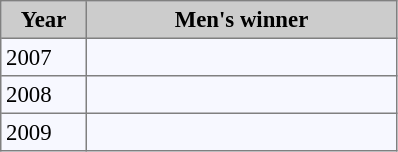<table bgcolor="#f7f8ff" cellpadding="3" cellspacing="0" border="1" style="font-size: 95%; border: gray solid 1px; border-collapse: collapse;">
<tr bgcolor="#CCCCCC">
<td align="center" width="50"><strong>Year</strong></td>
<td align="center" width="200"><strong>Men's winner</strong></td>
</tr>
<tr align="left">
<td>2007</td>
<td></td>
</tr>
<tr>
<td>2008</td>
<td></td>
</tr>
<tr>
<td>2009</td>
<td></td>
</tr>
</table>
